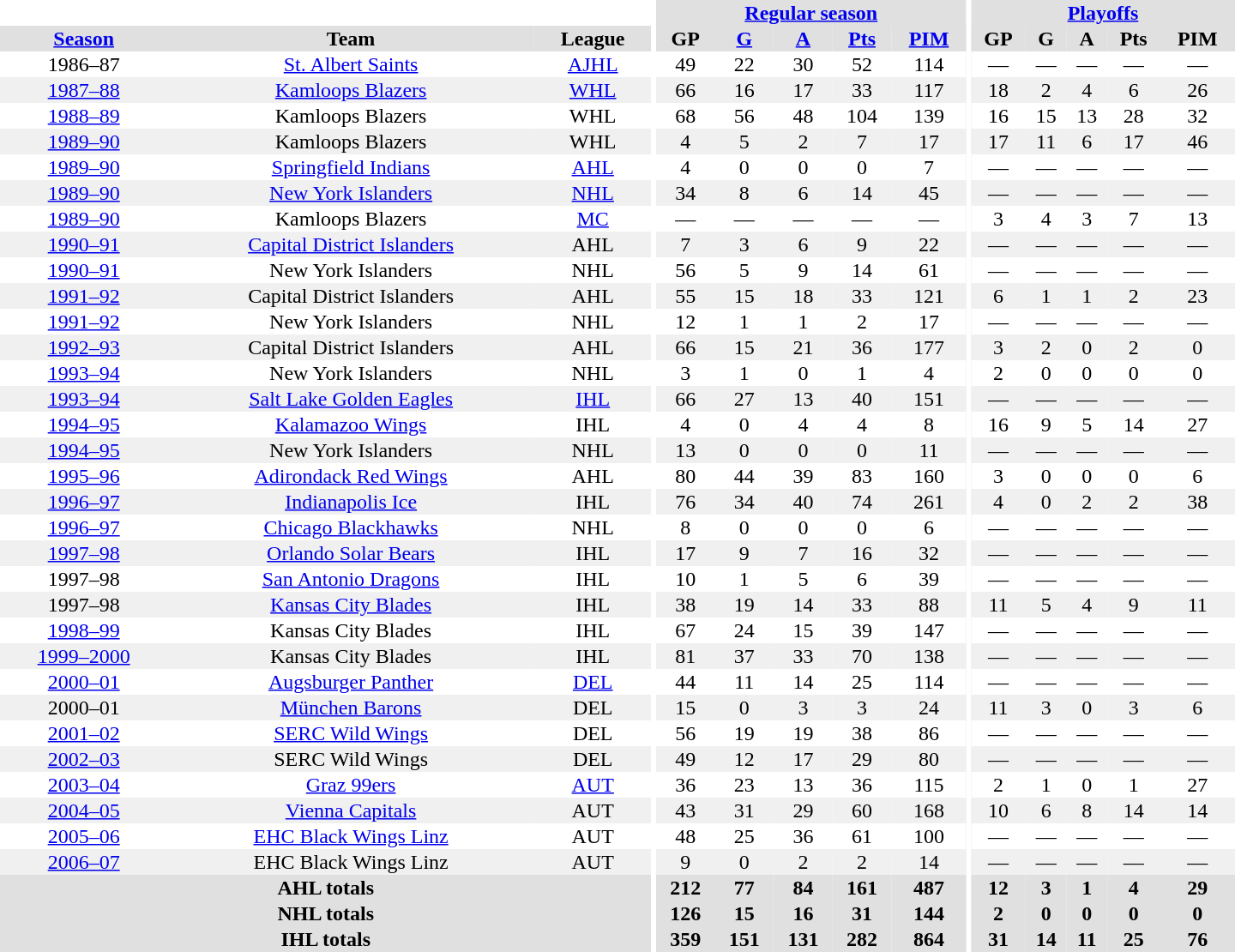<table border="0" cellpadding="1" cellspacing="0" style="text-align:center; width:60em">
<tr bgcolor="#e0e0e0">
<th colspan="3"  bgcolor="#ffffff"></th>
<th rowspan="99" bgcolor="#ffffff"></th>
<th colspan="5"><a href='#'>Regular season</a></th>
<th rowspan="99" bgcolor="#ffffff"></th>
<th colspan="5"><a href='#'>Playoffs</a></th>
</tr>
<tr bgcolor="#e0e0e0">
<th><a href='#'>Season</a></th>
<th>Team</th>
<th>League</th>
<th>GP</th>
<th><a href='#'>G</a></th>
<th><a href='#'>A</a></th>
<th><a href='#'>Pts</a></th>
<th><a href='#'>PIM</a></th>
<th>GP</th>
<th>G</th>
<th>A</th>
<th>Pts</th>
<th>PIM</th>
</tr>
<tr>
<td>1986–87</td>
<td><a href='#'>St. Albert Saints</a></td>
<td><a href='#'>AJHL</a></td>
<td>49</td>
<td>22</td>
<td>30</td>
<td>52</td>
<td>114</td>
<td>—</td>
<td>—</td>
<td>—</td>
<td>—</td>
<td>—</td>
</tr>
<tr bgcolor="#f0f0f0">
<td><a href='#'>1987–88</a></td>
<td><a href='#'>Kamloops Blazers</a></td>
<td><a href='#'>WHL</a></td>
<td>66</td>
<td>16</td>
<td>17</td>
<td>33</td>
<td>117</td>
<td>18</td>
<td>2</td>
<td>4</td>
<td>6</td>
<td>26</td>
</tr>
<tr>
<td><a href='#'>1988–89</a></td>
<td>Kamloops Blazers</td>
<td>WHL</td>
<td>68</td>
<td>56</td>
<td>48</td>
<td>104</td>
<td>139</td>
<td>16</td>
<td>15</td>
<td>13</td>
<td>28</td>
<td>32</td>
</tr>
<tr bgcolor="#f0f0f0">
<td><a href='#'>1989–90</a></td>
<td>Kamloops Blazers</td>
<td>WHL</td>
<td>4</td>
<td>5</td>
<td>2</td>
<td>7</td>
<td>17</td>
<td>17</td>
<td>11</td>
<td>6</td>
<td>17</td>
<td>46</td>
</tr>
<tr>
<td><a href='#'>1989–90</a></td>
<td><a href='#'>Springfield Indians</a></td>
<td><a href='#'>AHL</a></td>
<td>4</td>
<td>0</td>
<td>0</td>
<td>0</td>
<td>7</td>
<td>—</td>
<td>—</td>
<td>—</td>
<td>—</td>
<td>—</td>
</tr>
<tr bgcolor="#f0f0f0">
<td><a href='#'>1989–90</a></td>
<td><a href='#'>New York Islanders</a></td>
<td><a href='#'>NHL</a></td>
<td>34</td>
<td>8</td>
<td>6</td>
<td>14</td>
<td>45</td>
<td>—</td>
<td>—</td>
<td>—</td>
<td>—</td>
<td>—</td>
</tr>
<tr>
<td><a href='#'>1989–90</a></td>
<td>Kamloops Blazers</td>
<td><a href='#'>MC</a></td>
<td>—</td>
<td>—</td>
<td>—</td>
<td>—</td>
<td>—</td>
<td>3</td>
<td>4</td>
<td>3</td>
<td>7</td>
<td>13</td>
</tr>
<tr bgcolor="#f0f0f0">
<td><a href='#'>1990–91</a></td>
<td><a href='#'>Capital District Islanders</a></td>
<td>AHL</td>
<td>7</td>
<td>3</td>
<td>6</td>
<td>9</td>
<td>22</td>
<td>—</td>
<td>—</td>
<td>—</td>
<td>—</td>
<td>—</td>
</tr>
<tr>
<td><a href='#'>1990–91</a></td>
<td>New York Islanders</td>
<td>NHL</td>
<td>56</td>
<td>5</td>
<td>9</td>
<td>14</td>
<td>61</td>
<td>—</td>
<td>—</td>
<td>—</td>
<td>—</td>
<td>—</td>
</tr>
<tr bgcolor="#f0f0f0">
<td><a href='#'>1991–92</a></td>
<td>Capital District Islanders</td>
<td>AHL</td>
<td>55</td>
<td>15</td>
<td>18</td>
<td>33</td>
<td>121</td>
<td>6</td>
<td>1</td>
<td>1</td>
<td>2</td>
<td>23</td>
</tr>
<tr>
<td><a href='#'>1991–92</a></td>
<td>New York Islanders</td>
<td>NHL</td>
<td>12</td>
<td>1</td>
<td>1</td>
<td>2</td>
<td>17</td>
<td>—</td>
<td>—</td>
<td>—</td>
<td>—</td>
<td>—</td>
</tr>
<tr bgcolor="#f0f0f0">
<td><a href='#'>1992–93</a></td>
<td>Capital District Islanders</td>
<td>AHL</td>
<td>66</td>
<td>15</td>
<td>21</td>
<td>36</td>
<td>177</td>
<td>3</td>
<td>2</td>
<td>0</td>
<td>2</td>
<td>0</td>
</tr>
<tr>
<td><a href='#'>1993–94</a></td>
<td>New York Islanders</td>
<td>NHL</td>
<td>3</td>
<td>1</td>
<td>0</td>
<td>1</td>
<td>4</td>
<td>2</td>
<td>0</td>
<td>0</td>
<td>0</td>
<td>0</td>
</tr>
<tr bgcolor="#f0f0f0">
<td><a href='#'>1993–94</a></td>
<td><a href='#'>Salt Lake Golden Eagles</a></td>
<td><a href='#'>IHL</a></td>
<td>66</td>
<td>27</td>
<td>13</td>
<td>40</td>
<td>151</td>
<td>—</td>
<td>—</td>
<td>—</td>
<td>—</td>
<td>—</td>
</tr>
<tr>
<td><a href='#'>1994–95</a></td>
<td><a href='#'>Kalamazoo Wings</a></td>
<td>IHL</td>
<td>4</td>
<td>0</td>
<td>4</td>
<td>4</td>
<td>8</td>
<td>16</td>
<td>9</td>
<td>5</td>
<td>14</td>
<td>27</td>
</tr>
<tr bgcolor="#f0f0f0">
<td><a href='#'>1994–95</a></td>
<td>New York Islanders</td>
<td>NHL</td>
<td>13</td>
<td>0</td>
<td>0</td>
<td>0</td>
<td>11</td>
<td>—</td>
<td>—</td>
<td>—</td>
<td>—</td>
<td>—</td>
</tr>
<tr>
<td><a href='#'>1995–96</a></td>
<td><a href='#'>Adirondack Red Wings</a></td>
<td>AHL</td>
<td>80</td>
<td>44</td>
<td>39</td>
<td>83</td>
<td>160</td>
<td>3</td>
<td>0</td>
<td>0</td>
<td>0</td>
<td>6</td>
</tr>
<tr bgcolor="#f0f0f0">
<td><a href='#'>1996–97</a></td>
<td><a href='#'>Indianapolis Ice</a></td>
<td>IHL</td>
<td>76</td>
<td>34</td>
<td>40</td>
<td>74</td>
<td>261</td>
<td>4</td>
<td>0</td>
<td>2</td>
<td>2</td>
<td>38</td>
</tr>
<tr>
<td><a href='#'>1996–97</a></td>
<td><a href='#'>Chicago Blackhawks</a></td>
<td>NHL</td>
<td>8</td>
<td>0</td>
<td>0</td>
<td>0</td>
<td>6</td>
<td>—</td>
<td>—</td>
<td>—</td>
<td>—</td>
<td>—</td>
</tr>
<tr bgcolor="#f0f0f0">
<td><a href='#'>1997–98</a></td>
<td><a href='#'>Orlando Solar Bears</a></td>
<td>IHL</td>
<td>17</td>
<td>9</td>
<td>7</td>
<td>16</td>
<td>32</td>
<td>—</td>
<td>—</td>
<td>—</td>
<td>—</td>
<td>—</td>
</tr>
<tr>
<td>1997–98</td>
<td><a href='#'>San Antonio Dragons</a></td>
<td>IHL</td>
<td>10</td>
<td>1</td>
<td>5</td>
<td>6</td>
<td>39</td>
<td>—</td>
<td>—</td>
<td>—</td>
<td>—</td>
<td>—</td>
</tr>
<tr bgcolor="#f0f0f0">
<td>1997–98</td>
<td><a href='#'>Kansas City Blades</a></td>
<td>IHL</td>
<td>38</td>
<td>19</td>
<td>14</td>
<td>33</td>
<td>88</td>
<td>11</td>
<td>5</td>
<td>4</td>
<td>9</td>
<td>11</td>
</tr>
<tr>
<td><a href='#'>1998–99</a></td>
<td>Kansas City Blades</td>
<td>IHL</td>
<td>67</td>
<td>24</td>
<td>15</td>
<td>39</td>
<td>147</td>
<td>—</td>
<td>—</td>
<td>—</td>
<td>—</td>
<td>—</td>
</tr>
<tr bgcolor="#f0f0f0">
<td><a href='#'>1999–2000</a></td>
<td>Kansas City Blades</td>
<td>IHL</td>
<td>81</td>
<td>37</td>
<td>33</td>
<td>70</td>
<td>138</td>
<td>—</td>
<td>—</td>
<td>—</td>
<td>—</td>
<td>—</td>
</tr>
<tr>
<td><a href='#'>2000–01</a></td>
<td><a href='#'>Augsburger Panther</a></td>
<td><a href='#'>DEL</a></td>
<td>44</td>
<td>11</td>
<td>14</td>
<td>25</td>
<td>114</td>
<td>—</td>
<td>—</td>
<td>—</td>
<td>—</td>
<td>—</td>
</tr>
<tr bgcolor="#f0f0f0">
<td>2000–01</td>
<td><a href='#'>München Barons</a></td>
<td>DEL</td>
<td>15</td>
<td>0</td>
<td>3</td>
<td>3</td>
<td>24</td>
<td>11</td>
<td>3</td>
<td>0</td>
<td>3</td>
<td>6</td>
</tr>
<tr>
<td><a href='#'>2001–02</a></td>
<td><a href='#'>SERC Wild Wings</a></td>
<td>DEL</td>
<td>56</td>
<td>19</td>
<td>19</td>
<td>38</td>
<td>86</td>
<td>—</td>
<td>—</td>
<td>—</td>
<td>—</td>
<td>—</td>
</tr>
<tr bgcolor="#f0f0f0">
<td><a href='#'>2002–03</a></td>
<td>SERC Wild Wings</td>
<td>DEL</td>
<td>49</td>
<td>12</td>
<td>17</td>
<td>29</td>
<td>80</td>
<td>—</td>
<td>—</td>
<td>—</td>
<td>—</td>
<td>—</td>
</tr>
<tr>
<td><a href='#'>2003–04</a></td>
<td><a href='#'>Graz 99ers</a></td>
<td><a href='#'>AUT</a></td>
<td>36</td>
<td>23</td>
<td>13</td>
<td>36</td>
<td>115</td>
<td>2</td>
<td>1</td>
<td>0</td>
<td>1</td>
<td>27</td>
</tr>
<tr bgcolor="#f0f0f0">
<td><a href='#'>2004–05</a></td>
<td><a href='#'>Vienna Capitals</a></td>
<td>AUT</td>
<td>43</td>
<td>31</td>
<td>29</td>
<td>60</td>
<td>168</td>
<td>10</td>
<td>6</td>
<td>8</td>
<td>14</td>
<td>14</td>
</tr>
<tr>
<td><a href='#'>2005–06</a></td>
<td><a href='#'>EHC Black Wings Linz</a></td>
<td>AUT</td>
<td>48</td>
<td>25</td>
<td>36</td>
<td>61</td>
<td>100</td>
<td>—</td>
<td>—</td>
<td>—</td>
<td>—</td>
<td>—</td>
</tr>
<tr bgcolor="#f0f0f0">
<td><a href='#'>2006–07</a></td>
<td>EHC Black Wings Linz</td>
<td>AUT</td>
<td>9</td>
<td>0</td>
<td>2</td>
<td>2</td>
<td>14</td>
<td>—</td>
<td>—</td>
<td>—</td>
<td>—</td>
<td>—</td>
</tr>
<tr bgcolor="#e0e0e0">
<th colspan="3">AHL totals</th>
<th>212</th>
<th>77</th>
<th>84</th>
<th>161</th>
<th>487</th>
<th>12</th>
<th>3</th>
<th>1</th>
<th>4</th>
<th>29</th>
</tr>
<tr bgcolor="#e0e0e0">
<th colspan="3">NHL totals</th>
<th>126</th>
<th>15</th>
<th>16</th>
<th>31</th>
<th>144</th>
<th>2</th>
<th>0</th>
<th>0</th>
<th>0</th>
<th>0</th>
</tr>
<tr bgcolor="#e0e0e0">
<th colspan="3">IHL totals</th>
<th>359</th>
<th>151</th>
<th>131</th>
<th>282</th>
<th>864</th>
<th>31</th>
<th>14</th>
<th>11</th>
<th>25</th>
<th>76</th>
</tr>
</table>
